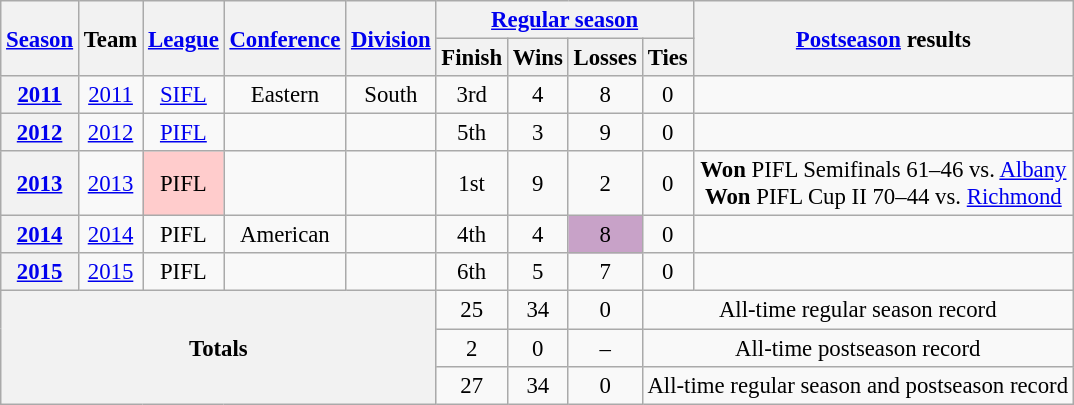<table class="wikitable" style="font-size: 95%; text-align:center;">
<tr>
<th rowspan="2"><a href='#'>Season</a></th>
<th rowspan="2">Team</th>
<th rowspan="2"><a href='#'>League</a></th>
<th rowspan="2"><a href='#'>Conference</a></th>
<th rowspan="2"><a href='#'>Division</a></th>
<th colspan="4"><a href='#'>Regular season</a></th>
<th rowspan="2"><a href='#'>Postseason</a> results</th>
</tr>
<tr>
<th>Finish</th>
<th>Wins</th>
<th>Losses</th>
<th>Ties</th>
</tr>
<tr>
<th><a href='#'>2011</a></th>
<td style="text-align:center;"><a href='#'>2011</a></td>
<td><a href='#'>SIFL</a></td>
<td>Eastern</td>
<td>South</td>
<td>3rd</td>
<td>4</td>
<td>8</td>
<td>0</td>
<td></td>
</tr>
<tr>
<th><a href='#'>2012</a></th>
<td style="text-align:center;"><a href='#'>2012</a></td>
<td><a href='#'>PIFL</a></td>
<td></td>
<td></td>
<td>5th</td>
<td>3</td>
<td>9</td>
<td>0</td>
<td></td>
</tr>
<tr>
<th><a href='#'>2013</a></th>
<td style="text-align:center;"><a href='#'>2013</a></td>
<td style="text-align:center;background:#fcc;">PIFL</td>
<td></td>
<td></td>
<td>1st</td>
<td>9</td>
<td>2</td>
<td>0</td>
<td><strong>Won</strong> PIFL Semifinals 61–46 vs. <a href='#'>Albany</a><br><strong>Won</strong> PIFL Cup II 70–44 vs. <a href='#'>Richmond</a></td>
</tr>
<tr>
<th><a href='#'>2014</a></th>
<td style="text-align:center;"><a href='#'>2014</a></td>
<td>PIFL</td>
<td>American</td>
<td></td>
<td>4th</td>
<td>4</td>
<td style="text-align:center;background:#c8a2c8;">8</td>
<td>0</td>
<td></td>
</tr>
<tr>
<th><a href='#'>2015</a></th>
<td style="text-align:center;"><a href='#'>2015</a></td>
<td>PIFL</td>
<td></td>
<td></td>
<td>6th</td>
<td>5</td>
<td>7</td>
<td>0</td>
<td></td>
</tr>
<tr>
<th rowspan="5" colspan="5">Totals</th>
<td>25</td>
<td>34</td>
<td>0</td>
<td colspan="3">All-time regular season record</td>
</tr>
<tr style="text-align:center;">
<td>2</td>
<td>0</td>
<td>–</td>
<td colspan="3">All-time postseason record</td>
</tr>
<tr>
<td>27</td>
<td>34</td>
<td>0</td>
<td colspan="3">All-time regular season and postseason record</td>
</tr>
</table>
